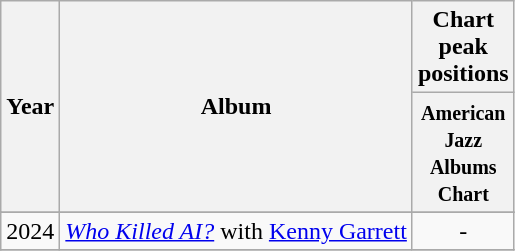<table class="wikitable">
<tr>
<th rowspan="2">Year</th>
<th rowspan="2">Album</th>
<th colspan="4">Chart peak positions</th>
</tr>
<tr>
<th width="35"><small>American Jazz Albums Chart</small></th>
</tr>
<tr>
</tr>
<tr>
<td>2024</td>
<td><em><a href='#'>Who Killed AI?</a></em> with <a href='#'>Kenny Garrett</a></td>
<td align="center">-</td>
</tr>
<tr>
</tr>
</table>
